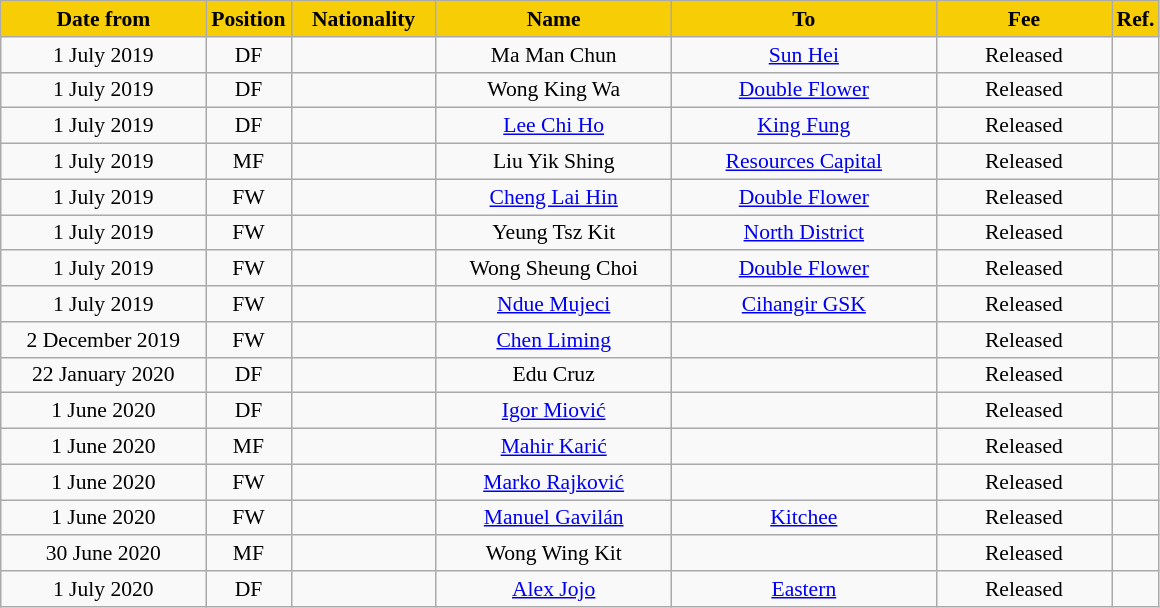<table class="wikitable"  style="text-align:center; font-size:90%;">
<tr>
<th style="background:#f7cd06; color:#000000; width:130px;">Date from</th>
<th style="background:#f7cd06; color:#000000; width:50px;">Position</th>
<th style="background:#f7cd06; color:#000000; width:90px;">Nationality</th>
<th style="background:#f7cd06; color:#000000; width:150px;">Name</th>
<th style="background:#f7cd06; color:#000000; width:170px;">To</th>
<th style="background:#f7cd06; color:#000000; width:110px;">Fee</th>
<th style="background:#f7cd06; color:#000000; width:25px;">Ref.</th>
</tr>
<tr>
<td>1 July 2019</td>
<td>DF</td>
<td></td>
<td>Ma Man Chun</td>
<td><a href='#'>Sun Hei</a></td>
<td>Released</td>
<td></td>
</tr>
<tr>
<td>1 July 2019</td>
<td>DF</td>
<td></td>
<td>Wong King Wa</td>
<td><a href='#'>Double Flower</a></td>
<td>Released</td>
<td></td>
</tr>
<tr>
<td>1 July 2019</td>
<td>DF</td>
<td></td>
<td><a href='#'>Lee Chi Ho</a></td>
<td><a href='#'>King Fung</a></td>
<td>Released</td>
<td></td>
</tr>
<tr>
<td>1 July 2019</td>
<td>MF</td>
<td></td>
<td>Liu Yik Shing</td>
<td><a href='#'>Resources Capital</a></td>
<td>Released</td>
<td></td>
</tr>
<tr>
<td>1 July 2019</td>
<td>FW</td>
<td></td>
<td><a href='#'>Cheng Lai Hin</a></td>
<td><a href='#'>Double Flower</a></td>
<td>Released</td>
<td></td>
</tr>
<tr>
<td>1 July 2019</td>
<td>FW</td>
<td></td>
<td>Yeung Tsz Kit</td>
<td><a href='#'>North District</a></td>
<td>Released</td>
<td></td>
</tr>
<tr>
<td>1 July 2019</td>
<td>FW</td>
<td></td>
<td>Wong Sheung Choi</td>
<td><a href='#'>Double Flower</a></td>
<td>Released</td>
<td></td>
</tr>
<tr>
<td>1 July 2019</td>
<td>FW</td>
<td></td>
<td><a href='#'>Ndue Mujeci</a></td>
<td> <a href='#'>Cihangir GSK</a></td>
<td>Released</td>
<td></td>
</tr>
<tr>
<td>2 December 2019</td>
<td>FW</td>
<td></td>
<td><a href='#'>Chen Liming</a></td>
<td></td>
<td>Released</td>
<td></td>
</tr>
<tr>
<td>22 January 2020</td>
<td>DF</td>
<td></td>
<td>Edu Cruz</td>
<td></td>
<td>Released</td>
<td></td>
</tr>
<tr>
<td>1 June 2020</td>
<td>DF</td>
<td></td>
<td><a href='#'>Igor Miović</a></td>
<td></td>
<td>Released</td>
<td></td>
</tr>
<tr>
<td>1 June 2020</td>
<td>MF</td>
<td></td>
<td><a href='#'>Mahir Karić</a></td>
<td></td>
<td>Released</td>
<td></td>
</tr>
<tr>
<td>1 June 2020</td>
<td>FW</td>
<td></td>
<td><a href='#'>Marko Rajković</a></td>
<td></td>
<td>Released</td>
<td></td>
</tr>
<tr>
<td>1 June 2020</td>
<td>FW</td>
<td></td>
<td><a href='#'>Manuel Gavilán</a></td>
<td><a href='#'>Kitchee</a></td>
<td>Released</td>
<td></td>
</tr>
<tr>
<td>30 June 2020</td>
<td>MF</td>
<td></td>
<td>Wong Wing Kit</td>
<td></td>
<td>Released</td>
<td></td>
</tr>
<tr>
<td>1 July 2020</td>
<td>DF</td>
<td>  </td>
<td><a href='#'>Alex Jojo</a></td>
<td><a href='#'>Eastern</a></td>
<td>Released</td>
<td></td>
</tr>
</table>
